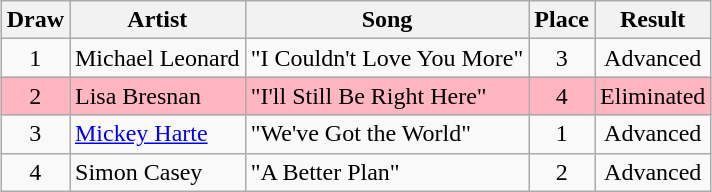<table class="sortable wikitable" style="margin: 1em auto 1em auto; text-align:center;">
<tr>
<th>Draw</th>
<th>Artist</th>
<th>Song</th>
<th>Place</th>
<th>Result</th>
</tr>
<tr>
<td>1</td>
<td style="text-align:left;">Michael Leonard</td>
<td style="text-align:left;">"I Couldn't Love You More"</td>
<td>3</td>
<td>Advanced</td>
</tr>
<tr style="background:lightpink;">
<td>2</td>
<td style="text-align:left;">Lisa Bresnan</td>
<td style="text-align:left;">"I'll Still Be Right Here"</td>
<td>4</td>
<td>Eliminated</td>
</tr>
<tr>
<td>3</td>
<td style="text-align:left;"><a href='#'>Mickey Harte</a></td>
<td style="text-align:left;">"We've Got the World"</td>
<td>1</td>
<td>Advanced</td>
</tr>
<tr>
<td>4</td>
<td style="text-align:left;">Simon Casey</td>
<td style="text-align:left;">"A Better Plan"</td>
<td>2</td>
<td>Advanced</td>
</tr>
</table>
